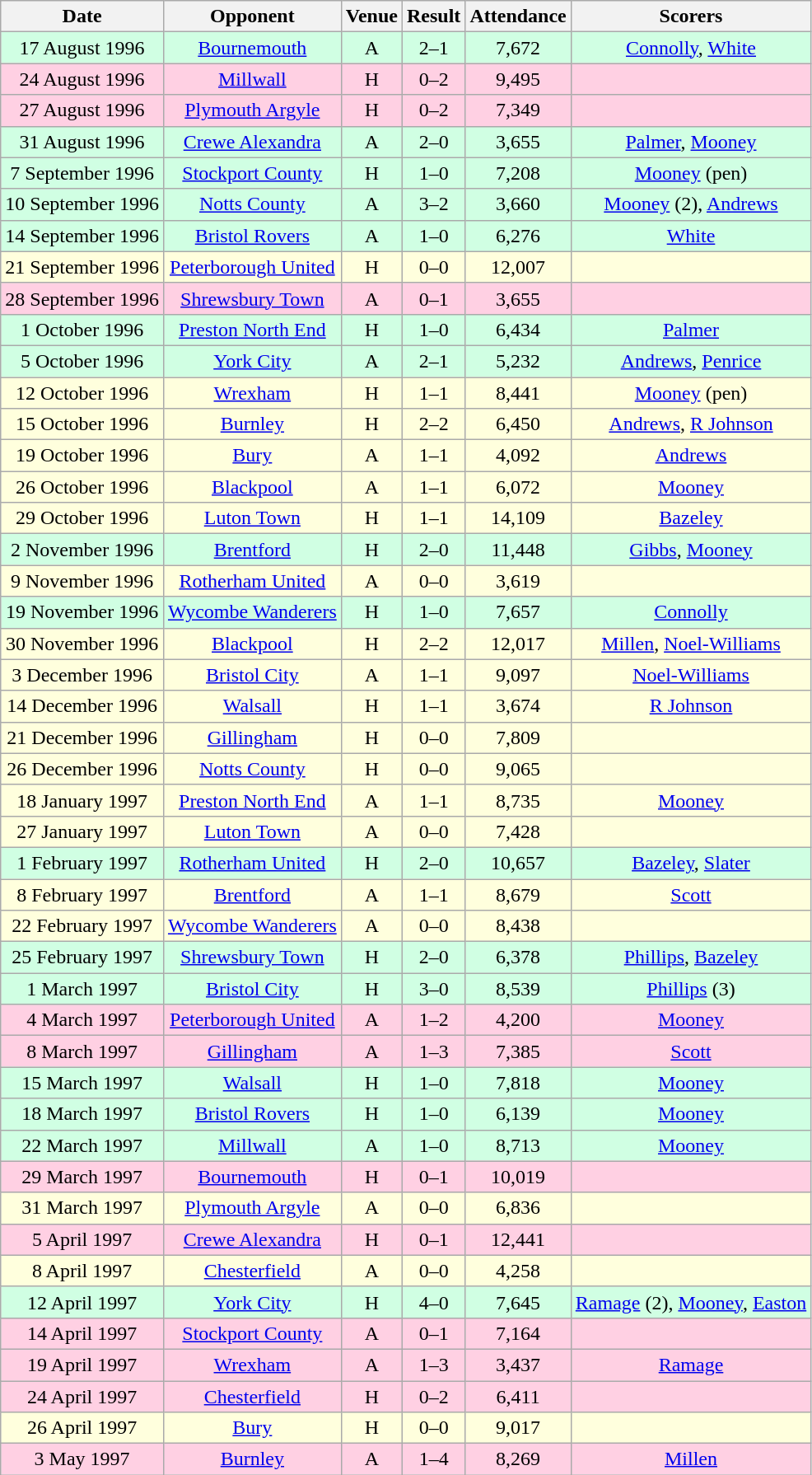<table class="wikitable sortable" style="font-size:100%; text-align:center">
<tr>
<th>Date</th>
<th>Opponent</th>
<th>Venue</th>
<th>Result</th>
<th>Attendance</th>
<th>Scorers</th>
</tr>
<tr style="background-color: #d0ffe3;">
<td>17 August 1996</td>
<td><a href='#'>Bournemouth</a></td>
<td>A</td>
<td>2–1</td>
<td>7,672</td>
<td><a href='#'>Connolly</a>, <a href='#'>White</a></td>
</tr>
<tr style="background-color: #ffd0e3;">
<td>24 August 1996</td>
<td><a href='#'>Millwall</a></td>
<td>H</td>
<td>0–2</td>
<td>9,495</td>
<td></td>
</tr>
<tr style="background-color: #ffd0e3;">
<td>27 August 1996</td>
<td><a href='#'>Plymouth Argyle</a></td>
<td>H</td>
<td>0–2</td>
<td>7,349</td>
<td></td>
</tr>
<tr style="background-color: #d0ffe3;">
<td>31 August 1996</td>
<td><a href='#'>Crewe Alexandra</a></td>
<td>A</td>
<td>2–0</td>
<td>3,655</td>
<td><a href='#'>Palmer</a>, <a href='#'>Mooney</a></td>
</tr>
<tr style="background-color: #d0ffe3;">
<td>7 September 1996</td>
<td><a href='#'>Stockport County</a></td>
<td>H</td>
<td>1–0</td>
<td>7,208</td>
<td><a href='#'>Mooney</a> (pen)</td>
</tr>
<tr style="background-color: #d0ffe3;">
<td>10 September 1996</td>
<td><a href='#'>Notts County</a></td>
<td>A</td>
<td>3–2</td>
<td>3,660</td>
<td><a href='#'>Mooney</a> (2), <a href='#'>Andrews</a></td>
</tr>
<tr style="background-color: #d0ffe3;">
<td>14 September 1996</td>
<td><a href='#'>Bristol Rovers</a></td>
<td>A</td>
<td>1–0</td>
<td>6,276</td>
<td><a href='#'>White</a></td>
</tr>
<tr style="background-color: #ffffdd;">
<td>21 September 1996</td>
<td><a href='#'>Peterborough United</a></td>
<td>H</td>
<td>0–0</td>
<td>12,007</td>
<td></td>
</tr>
<tr style="background-color: #ffd0e3;">
<td>28 September 1996</td>
<td><a href='#'>Shrewsbury Town</a></td>
<td>A</td>
<td>0–1</td>
<td>3,655</td>
<td></td>
</tr>
<tr style="background-color: #d0ffe3;">
<td>1 October 1996</td>
<td><a href='#'>Preston North End</a></td>
<td>H</td>
<td>1–0</td>
<td>6,434</td>
<td><a href='#'>Palmer</a></td>
</tr>
<tr style="background-color: #d0ffe3;">
<td>5 October 1996</td>
<td><a href='#'>York City</a></td>
<td>A</td>
<td>2–1</td>
<td>5,232</td>
<td><a href='#'>Andrews</a>, <a href='#'>Penrice</a></td>
</tr>
<tr style="background-color: #ffffdd;">
<td>12 October 1996</td>
<td><a href='#'>Wrexham</a></td>
<td>H</td>
<td>1–1</td>
<td>8,441</td>
<td><a href='#'>Mooney</a> (pen)</td>
</tr>
<tr style="background-color: #ffffdd;">
<td>15 October 1996</td>
<td><a href='#'>Burnley</a></td>
<td>H</td>
<td>2–2</td>
<td>6,450</td>
<td><a href='#'>Andrews</a>, <a href='#'>R Johnson</a></td>
</tr>
<tr style="background-color: #ffffdd;">
<td>19 October 1996</td>
<td><a href='#'>Bury</a></td>
<td>A</td>
<td>1–1</td>
<td>4,092</td>
<td><a href='#'>Andrews</a></td>
</tr>
<tr style="background-color: #ffffdd;">
<td>26 October 1996</td>
<td><a href='#'>Blackpool</a></td>
<td>A</td>
<td>1–1</td>
<td>6,072</td>
<td><a href='#'>Mooney</a></td>
</tr>
<tr style="background-color: #ffffdd;">
<td>29 October 1996</td>
<td><a href='#'>Luton Town</a></td>
<td>H</td>
<td>1–1</td>
<td>14,109</td>
<td><a href='#'>Bazeley</a></td>
</tr>
<tr style="background-color: #d0ffe3;">
<td>2 November 1996</td>
<td><a href='#'>Brentford</a></td>
<td>H</td>
<td>2–0</td>
<td>11,448</td>
<td><a href='#'>Gibbs</a>, <a href='#'>Mooney</a></td>
</tr>
<tr style="background-color: #ffffdd;">
<td>9 November 1996</td>
<td><a href='#'>Rotherham United</a></td>
<td>A</td>
<td>0–0</td>
<td>3,619</td>
<td></td>
</tr>
<tr style="background-color: #d0ffe3;">
<td>19 November 1996</td>
<td><a href='#'>Wycombe Wanderers</a></td>
<td>H</td>
<td>1–0</td>
<td>7,657</td>
<td><a href='#'>Connolly</a></td>
</tr>
<tr style="background-color: #ffffdd;">
<td>30 November 1996</td>
<td><a href='#'>Blackpool</a></td>
<td>H</td>
<td>2–2</td>
<td>12,017</td>
<td><a href='#'>Millen</a>, <a href='#'>Noel-Williams</a></td>
</tr>
<tr style="background-color: #ffffdd;">
<td>3 December 1996</td>
<td><a href='#'>Bristol City</a></td>
<td>A</td>
<td>1–1</td>
<td>9,097</td>
<td><a href='#'>Noel-Williams</a></td>
</tr>
<tr style="background-color: #ffffdd;">
<td>14 December 1996</td>
<td><a href='#'>Walsall</a></td>
<td>H</td>
<td>1–1</td>
<td>3,674</td>
<td><a href='#'>R Johnson</a></td>
</tr>
<tr style="background-color: #ffffdd;">
<td>21 December 1996</td>
<td><a href='#'>Gillingham</a></td>
<td>H</td>
<td>0–0</td>
<td>7,809</td>
<td></td>
</tr>
<tr style="background-color: #ffffdd;">
<td>26 December 1996</td>
<td><a href='#'>Notts County</a></td>
<td>H</td>
<td>0–0</td>
<td>9,065</td>
<td></td>
</tr>
<tr style="background-color: #ffffdd;">
<td>18 January 1997</td>
<td><a href='#'>Preston North End</a></td>
<td>A</td>
<td>1–1</td>
<td>8,735</td>
<td><a href='#'>Mooney</a></td>
</tr>
<tr style="background-color: #ffffdd;">
<td>27 January 1997</td>
<td><a href='#'>Luton Town</a></td>
<td>A</td>
<td>0–0</td>
<td>7,428</td>
<td></td>
</tr>
<tr style="background-color: #d0ffe3;">
<td>1 February 1997</td>
<td><a href='#'>Rotherham United</a></td>
<td>H</td>
<td>2–0</td>
<td>10,657</td>
<td><a href='#'>Bazeley</a>, <a href='#'>Slater</a></td>
</tr>
<tr style="background-color: #ffffdd;">
<td>8 February 1997</td>
<td><a href='#'>Brentford</a></td>
<td>A</td>
<td>1–1</td>
<td>8,679</td>
<td><a href='#'>Scott</a></td>
</tr>
<tr style="background-color: #ffffdd;">
<td>22 February 1997</td>
<td><a href='#'>Wycombe Wanderers</a></td>
<td>A</td>
<td>0–0</td>
<td>8,438</td>
<td></td>
</tr>
<tr style="background-color: #d0ffe3;">
<td>25 February 1997</td>
<td><a href='#'>Shrewsbury Town</a></td>
<td>H</td>
<td>2–0</td>
<td>6,378</td>
<td><a href='#'>Phillips</a>, <a href='#'>Bazeley</a></td>
</tr>
<tr style="background-color: #d0ffe3;">
<td>1 March 1997</td>
<td><a href='#'>Bristol City</a></td>
<td>H</td>
<td>3–0</td>
<td>8,539</td>
<td><a href='#'>Phillips</a> (3)</td>
</tr>
<tr style="background-color: #ffd0e3;">
<td>4 March 1997</td>
<td><a href='#'>Peterborough United</a></td>
<td>A</td>
<td>1–2</td>
<td>4,200</td>
<td><a href='#'>Mooney</a></td>
</tr>
<tr style="background-color: #ffd0e3;">
<td>8 March 1997</td>
<td><a href='#'>Gillingham</a></td>
<td>A</td>
<td>1–3</td>
<td>7,385</td>
<td><a href='#'>Scott</a></td>
</tr>
<tr style="background-color: #d0ffe3;">
<td>15 March 1997</td>
<td><a href='#'>Walsall</a></td>
<td>H</td>
<td>1–0</td>
<td>7,818</td>
<td><a href='#'>Mooney</a></td>
</tr>
<tr style="background-color: #d0ffe3;">
<td>18 March 1997</td>
<td><a href='#'>Bristol Rovers</a></td>
<td>H</td>
<td>1–0</td>
<td>6,139</td>
<td><a href='#'>Mooney</a></td>
</tr>
<tr style="background-color: #d0ffe3;">
<td>22 March 1997</td>
<td><a href='#'>Millwall</a></td>
<td>A</td>
<td>1–0</td>
<td>8,713</td>
<td><a href='#'>Mooney</a></td>
</tr>
<tr style="background-color: #ffd0e3;">
<td>29 March 1997</td>
<td><a href='#'>Bournemouth</a></td>
<td>H</td>
<td>0–1</td>
<td>10,019</td>
<td></td>
</tr>
<tr style="background-color: #ffffdd;">
<td>31 March 1997</td>
<td><a href='#'>Plymouth Argyle</a></td>
<td>A</td>
<td>0–0</td>
<td>6,836</td>
<td></td>
</tr>
<tr style="background-color: #ffd0e3;">
<td>5 April 1997</td>
<td><a href='#'>Crewe Alexandra</a></td>
<td>H</td>
<td>0–1</td>
<td>12,441</td>
<td></td>
</tr>
<tr style="background-color: #ffffdd;">
<td>8 April 1997</td>
<td><a href='#'>Chesterfield</a></td>
<td>A</td>
<td>0–0</td>
<td>4,258</td>
<td></td>
</tr>
<tr style="background-color: #d0ffe3;">
<td>12 April 1997</td>
<td><a href='#'>York City</a></td>
<td>H</td>
<td>4–0</td>
<td>7,645</td>
<td><a href='#'>Ramage</a> (2), <a href='#'>Mooney</a>, <a href='#'>Easton</a></td>
</tr>
<tr style="background-color: #ffd0e3;">
<td>14 April 1997</td>
<td><a href='#'>Stockport County</a></td>
<td>A</td>
<td>0–1</td>
<td>7,164</td>
<td></td>
</tr>
<tr style="background-color: #ffd0e3;">
<td>19 April 1997</td>
<td><a href='#'>Wrexham</a></td>
<td>A</td>
<td>1–3</td>
<td>3,437</td>
<td><a href='#'>Ramage</a></td>
</tr>
<tr style="background-color: #ffd0e3;">
<td>24 April 1997</td>
<td><a href='#'>Chesterfield</a></td>
<td>H</td>
<td>0–2</td>
<td>6,411</td>
<td></td>
</tr>
<tr style="background-color: #ffffdd;">
<td>26 April 1997</td>
<td><a href='#'>Bury</a></td>
<td>H</td>
<td>0–0</td>
<td>9,017</td>
<td></td>
</tr>
<tr style="background-color: #ffd0e3;">
<td>3 May 1997</td>
<td><a href='#'>Burnley</a></td>
<td>A</td>
<td>1–4</td>
<td>8,269</td>
<td><a href='#'>Millen</a></td>
</tr>
</table>
